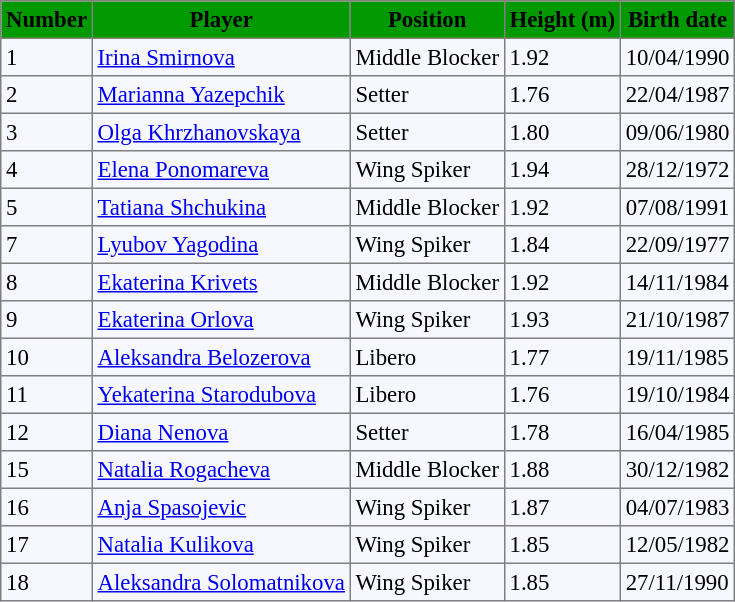<table bgcolor="#f7f8ff" cellpadding="3" cellspacing="0" border="1" style="font-size: 95%; border: gray solid 1px; border-collapse: collapse;">
<tr bgcolor="#009900">
<td align=center><strong>Number</strong></td>
<td align=center><strong>Player</strong></td>
<td align=center><strong>Position</strong></td>
<td align=center><strong>Height (m)</strong></td>
<td align=center><strong>Birth date</strong></td>
</tr>
<tr>
<td>1</td>
<td> <a href='#'>Irina Smirnova</a></td>
<td>Middle Blocker</td>
<td>1.92</td>
<td>10/04/1990</td>
</tr>
<tr>
<td>2</td>
<td> <a href='#'>Marianna Yazepchik</a></td>
<td>Setter</td>
<td>1.76</td>
<td>22/04/1987</td>
</tr>
<tr>
<td>3</td>
<td> <a href='#'>Olga Khrzhanovskaya</a></td>
<td>Setter</td>
<td>1.80</td>
<td>09/06/1980</td>
</tr>
<tr>
<td>4</td>
<td> <a href='#'>Elena Ponomareva</a></td>
<td>Wing Spiker</td>
<td>1.94</td>
<td>28/12/1972</td>
</tr>
<tr>
<td>5</td>
<td> <a href='#'>Tatiana Shchukina</a></td>
<td>Middle Blocker</td>
<td>1.92</td>
<td>07/08/1991</td>
</tr>
<tr>
<td>7</td>
<td> <a href='#'>Lyubov Yagodina</a></td>
<td>Wing Spiker</td>
<td>1.84</td>
<td>22/09/1977</td>
</tr>
<tr>
<td>8</td>
<td> <a href='#'>Ekaterina Krivets</a></td>
<td>Middle Blocker</td>
<td>1.92</td>
<td>14/11/1984</td>
</tr>
<tr>
<td>9</td>
<td> <a href='#'>Ekaterina Orlova</a></td>
<td>Wing Spiker</td>
<td>1.93</td>
<td>21/10/1987</td>
</tr>
<tr>
<td>10</td>
<td> <a href='#'>Aleksandra Belozerova</a></td>
<td>Libero</td>
<td>1.77</td>
<td>19/11/1985</td>
</tr>
<tr>
<td>11</td>
<td> <a href='#'>Yekaterina Starodubova</a></td>
<td>Libero</td>
<td>1.76</td>
<td>19/10/1984</td>
</tr>
<tr>
<td>12</td>
<td> <a href='#'>Diana Nenova</a></td>
<td>Setter</td>
<td>1.78</td>
<td>16/04/1985</td>
</tr>
<tr>
<td>15</td>
<td> <a href='#'>Natalia Rogacheva</a></td>
<td>Middle Blocker</td>
<td>1.88</td>
<td>30/12/1982</td>
</tr>
<tr>
<td>16</td>
<td> <a href='#'>Anja Spasojevic</a></td>
<td>Wing Spiker</td>
<td>1.87</td>
<td>04/07/1983</td>
</tr>
<tr>
<td>17</td>
<td> <a href='#'>Natalia Kulikova</a></td>
<td>Wing Spiker</td>
<td>1.85</td>
<td>12/05/1982</td>
</tr>
<tr>
<td>18</td>
<td> <a href='#'>Aleksandra Solomatnikova</a></td>
<td>Wing Spiker</td>
<td>1.85</td>
<td>27/11/1990</td>
</tr>
</table>
